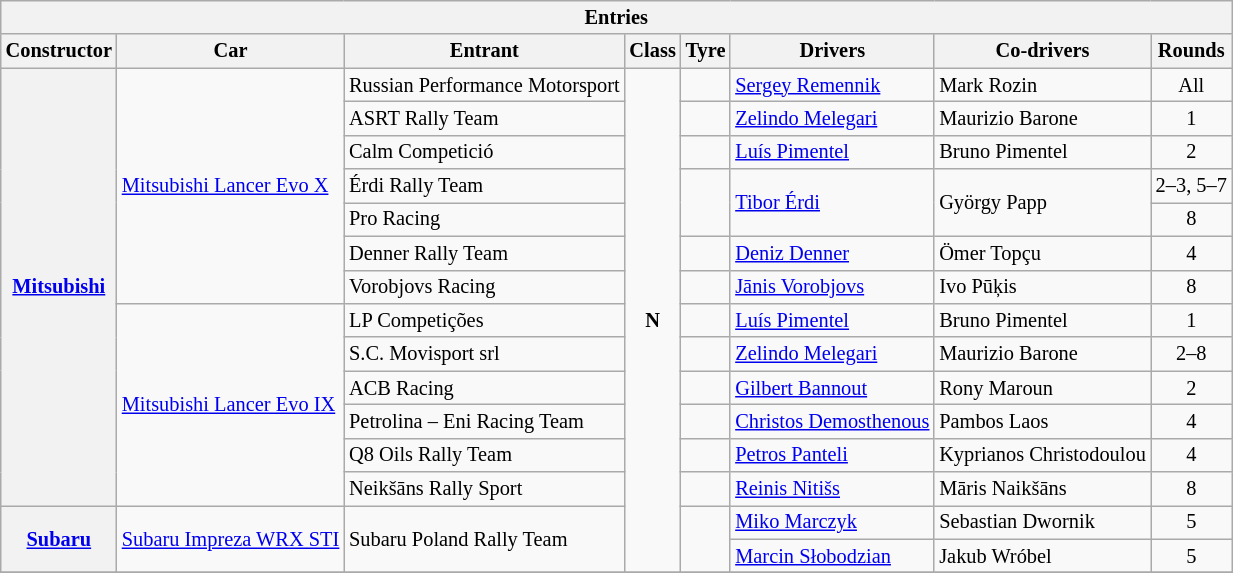<table class="wikitable" style="font-size: 85%">
<tr>
<th colspan="9">Entries</th>
</tr>
<tr>
<th>Constructor</th>
<th>Car</th>
<th>Entrant</th>
<th>Class</th>
<th>Tyre</th>
<th>Drivers</th>
<th>Co-drivers</th>
<th>Rounds</th>
</tr>
<tr>
<th rowspan="13"><a href='#'>Mitsubishi</a></th>
<td rowspan="7"><a href='#'>Mitsubishi Lancer Evo X</a></td>
<td> Russian Performance Motorsport</td>
<td rowspan="15" align="center"><strong><span>N</span></strong></td>
<td align="center"></td>
<td> <a href='#'>Sergey Remennik</a></td>
<td> Mark Rozin</td>
<td align="center">All</td>
</tr>
<tr>
<td> ASRT Rally Team</td>
<td align="center"></td>
<td> <a href='#'>Zelindo Melegari</a></td>
<td> Maurizio Barone</td>
<td align="center">1</td>
</tr>
<tr>
<td> Calm Competició</td>
<td align="center"></td>
<td> <a href='#'>Luís Pimentel</a></td>
<td> Bruno Pimentel</td>
<td align="center">2</td>
</tr>
<tr>
<td> Érdi Rally Team</td>
<td rowspan="2" align="center"></td>
<td rowspan="2"> <a href='#'>Tibor Érdi</a></td>
<td rowspan="2"> György Papp</td>
<td align="center">2–3, 5–7</td>
</tr>
<tr>
<td> Pro Racing</td>
<td align="center">8</td>
</tr>
<tr>
<td> Denner Rally Team</td>
<td align="center"></td>
<td> <a href='#'>Deniz Denner</a></td>
<td> Ömer Topçu</td>
<td align="center">4</td>
</tr>
<tr>
<td> Vorobjovs Racing</td>
<td align="center"></td>
<td> <a href='#'>Jānis Vorobjovs</a></td>
<td> Ivo Pūķis</td>
<td align="center">8</td>
</tr>
<tr>
<td rowspan="6"><a href='#'>Mitsubishi Lancer Evo IX</a></td>
<td> LP Competições</td>
<td align="center"></td>
<td> <a href='#'>Luís Pimentel</a></td>
<td> Bruno Pimentel</td>
<td align="center">1</td>
</tr>
<tr>
<td> S.C. Movisport srl</td>
<td align="center"></td>
<td> <a href='#'>Zelindo Melegari</a></td>
<td> Maurizio Barone</td>
<td align="center">2–8</td>
</tr>
<tr>
<td> ACB Racing</td>
<td align="center"></td>
<td> <a href='#'>Gilbert Bannout</a></td>
<td> Rony Maroun</td>
<td align="center">2</td>
</tr>
<tr>
<td> Petrolina – Eni Racing Team</td>
<td align="center"></td>
<td> <a href='#'>Christos Demosthenous</a></td>
<td> Pambos Laos</td>
<td align="center">4</td>
</tr>
<tr>
<td> Q8 Oils Rally Team</td>
<td align="center"></td>
<td> <a href='#'>Petros Panteli</a></td>
<td> Kyprianos Christodoulou</td>
<td align="center">4</td>
</tr>
<tr>
<td> Neikšāns Rally Sport</td>
<td align="center"></td>
<td> <a href='#'>Reinis Nitišs</a></td>
<td> Māris Naikšāns</td>
<td align="center">8</td>
</tr>
<tr>
<th rowspan="2"><a href='#'>Subaru</a></th>
<td rowspan="2"><a href='#'>Subaru Impreza WRX STI</a></td>
<td rowspan="2"> Subaru Poland Rally Team</td>
<td rowspan="2" align="center"></td>
<td> <a href='#'>Miko Marczyk</a></td>
<td> Sebastian Dwornik</td>
<td align="center">5</td>
</tr>
<tr>
<td> <a href='#'>Marcin Słobodzian</a></td>
<td> Jakub Wróbel</td>
<td align="center">5</td>
</tr>
<tr>
</tr>
</table>
